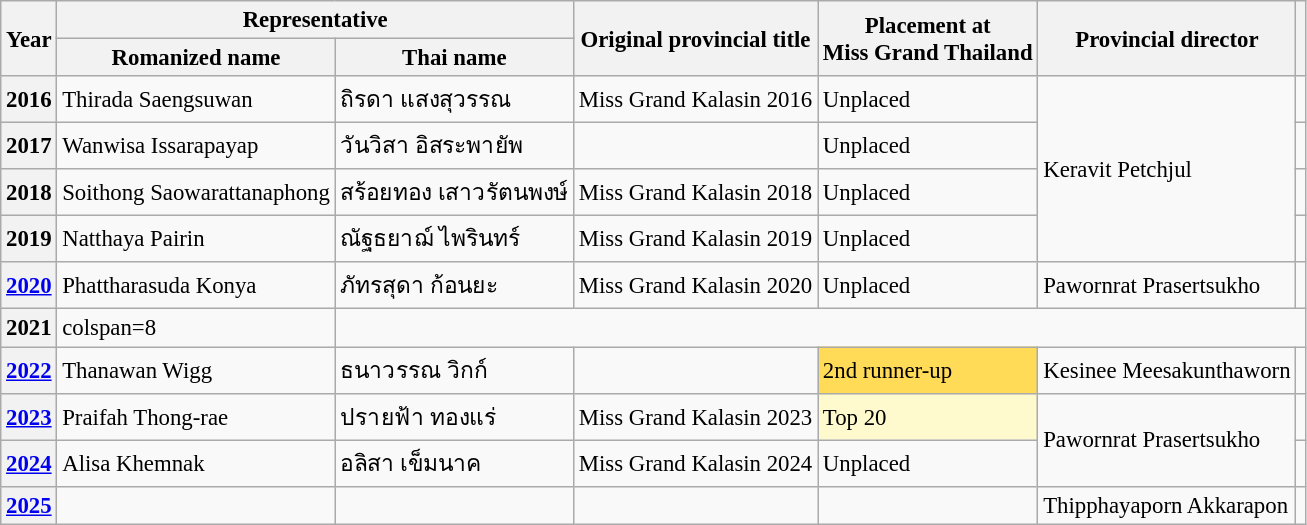<table class="wikitable defaultcenter col2left col3left col6left" style="font-size:95%;">
<tr>
<th rowspan=2>Year</th>
<th colspan=2>Representative</th>
<th rowspan=2>Original provincial title</th>
<th rowspan=2>Placement at<br>Miss Grand Thailand</th>
<th rowspan=2>Provincial director</th>
<th rowspan=2></th>
</tr>
<tr>
<th>Romanized name</th>
<th>Thai name</th>
</tr>
<tr>
<th>2016</th>
<td>Thirada Saengsuwan</td>
<td>ถิรดา แสงสุวรรณ</td>
<td>Miss Grand Kalasin 2016</td>
<td>Unplaced</td>
<td rowspan=4>Keravit Petchjul</td>
<td></td>
</tr>
<tr>
<th>2017</th>
<td>Wanwisa Issarapayap</td>
<td>วันวิสา อิสระพายัพ</td>
<td></td>
<td>Unplaced</td>
<td></td>
</tr>
<tr>
<th>2018</th>
<td>Soithong Saowarattanaphong</td>
<td>สร้อยทอง เสาวรัตนพงษ์</td>
<td>Miss Grand Kalasin 2018</td>
<td>Unplaced</td>
<td></td>
</tr>
<tr>
<th>2019</th>
<td>Natthaya Pairin</td>
<td>ณัฐธยาฌ์ ไพรินทร์</td>
<td>Miss Grand Kalasin 2019</td>
<td>Unplaced</td>
<td></td>
</tr>
<tr>
<th><a href='#'>2020</a></th>
<td>Phattharasuda Konya</td>
<td>ภัทรสุดา ก้อนยะ</td>
<td>Miss Grand Kalasin 2020</td>
<td>Unplaced</td>
<td>Pawornrat Prasertsukho</td>
<td></td>
</tr>
<tr>
<th>2021</th>
<td>colspan=8 </td>
</tr>
<tr>
<th><a href='#'>2022</a></th>
<td>Thanawan Wigg</td>
<td>ธนาวรรณ วิกก์</td>
<td></td>
<td bgcolor=#FFDB58>2nd runner-up</td>
<td>Kesinee Meesakunthaworn</td>
<td></td>
</tr>
<tr>
<th><a href='#'>2023</a></th>
<td>Praifah Thong-rae</td>
<td>ปรายฟ้า ทองแร่</td>
<td>Miss Grand Kalasin 2023</td>
<td bgcolor=#FFFACD>Top 20</td>
<td rowspan=2>Pawornrat Prasertsukho</td>
<td></td>
</tr>
<tr>
<th><a href='#'>2024</a></th>
<td>Alisa Khemnak</td>
<td>อลิสา เข็มนาค</td>
<td>Miss Grand Kalasin 2024</td>
<td>Unplaced</td>
<td></td>
</tr>
<tr>
<th><a href='#'>2025</a></th>
<td></td>
<td></td>
<td></td>
<td></td>
<td>Thipphayaporn Akkarapon</td>
</tr>
</table>
